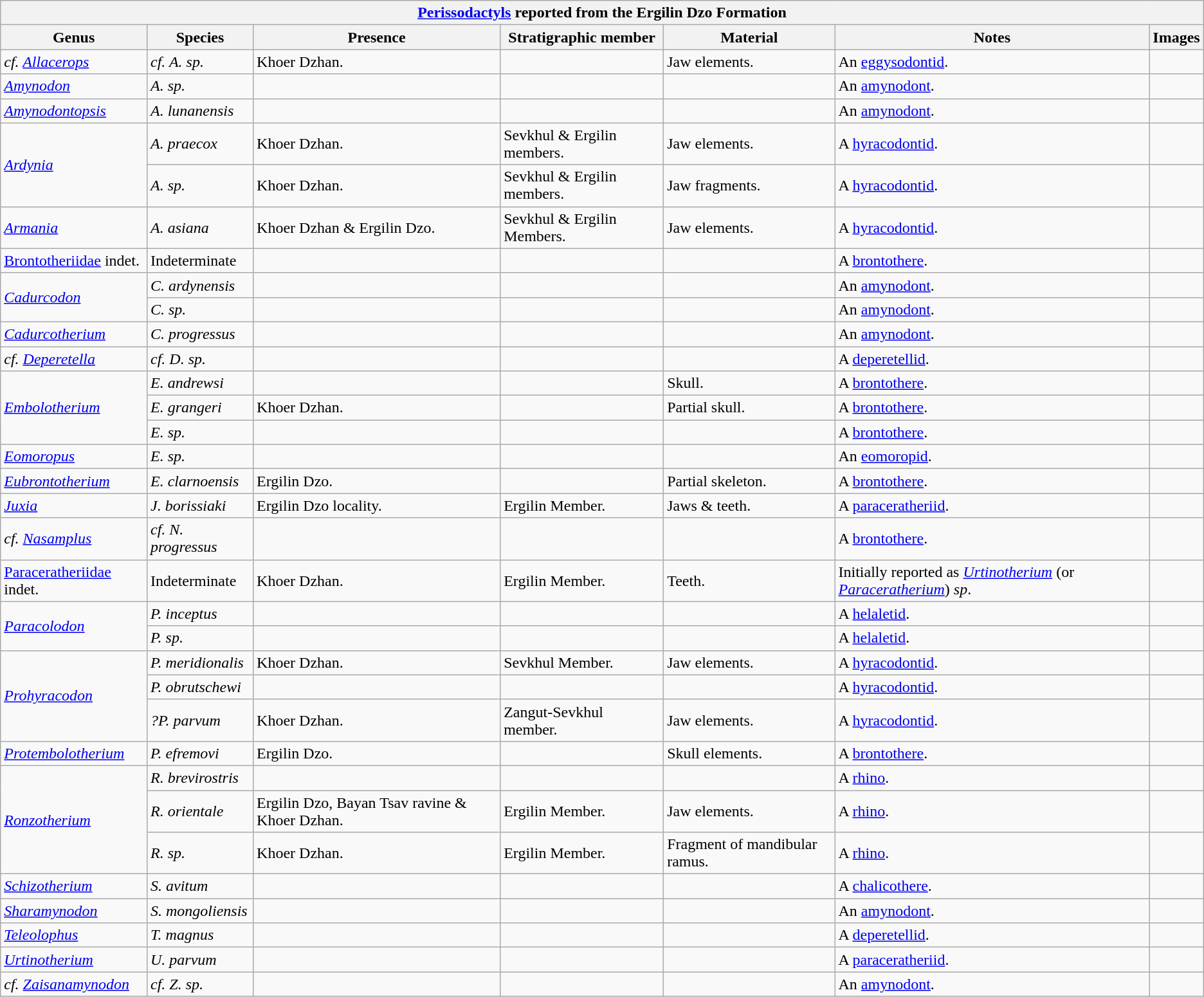<table class="wikitable" align="center">
<tr>
<th colspan="7" align="center"><strong><a href='#'>Perissodactyls</a> reported from the Ergilin Dzo Formation</strong></th>
</tr>
<tr>
<th>Genus</th>
<th>Species</th>
<th>Presence</th>
<th><strong>Stratigraphic member</strong></th>
<th><strong>Material</strong></th>
<th>Notes</th>
<th>Images</th>
</tr>
<tr>
<td><em>cf. <a href='#'>Allacerops</a></em></td>
<td><em>cf. A. sp.</em></td>
<td>Khoer Dzhan.</td>
<td></td>
<td>Jaw elements.</td>
<td>An <a href='#'>eggysodontid</a>.</td>
<td></td>
</tr>
<tr>
<td><em><a href='#'>Amynodon</a></em></td>
<td><em>A. sp.</em></td>
<td></td>
<td></td>
<td></td>
<td>An <a href='#'>amynodont</a>.</td>
<td></td>
</tr>
<tr>
<td><em><a href='#'>Amynodontopsis</a></em></td>
<td><em>A. lunanensis</em></td>
<td></td>
<td></td>
<td></td>
<td>An <a href='#'>amynodont</a>.</td>
<td></td>
</tr>
<tr>
<td rowspan="2"><em><a href='#'>Ardynia</a></em></td>
<td><em>A. praecox</em></td>
<td>Khoer Dzhan.</td>
<td>Sevkhul & Ergilin members.</td>
<td>Jaw elements.</td>
<td>A <a href='#'>hyracodontid</a>.</td>
<td></td>
</tr>
<tr>
<td><em>A. sp.</em></td>
<td>Khoer Dzhan.</td>
<td>Sevkhul & Ergilin members.</td>
<td>Jaw fragments.</td>
<td>A <a href='#'>hyracodontid</a>.</td>
<td></td>
</tr>
<tr>
<td><em><a href='#'>Armania</a></em></td>
<td><em>A. asiana</em></td>
<td>Khoer Dzhan & Ergilin Dzo.</td>
<td>Sevkhul & Ergilin Members.</td>
<td>Jaw elements.</td>
<td>A <a href='#'>hyracodontid</a>.</td>
<td></td>
</tr>
<tr>
<td><a href='#'>Brontotheriidae</a> indet.</td>
<td>Indeterminate</td>
<td></td>
<td></td>
<td></td>
<td>A <a href='#'>brontothere</a>.</td>
<td></td>
</tr>
<tr>
<td rowspan="2"><em><a href='#'>Cadurcodon</a></em></td>
<td><em>C. ardynensis</em></td>
<td></td>
<td></td>
<td></td>
<td>An <a href='#'>amynodont</a>.</td>
<td></td>
</tr>
<tr>
<td><em>C. sp.</em></td>
<td></td>
<td></td>
<td></td>
<td>An <a href='#'>amynodont</a>.</td>
<td></td>
</tr>
<tr>
<td><em><a href='#'>Cadurcotherium</a></em></td>
<td><em>C. progressus</em></td>
<td></td>
<td></td>
<td></td>
<td>An <a href='#'>amynodont</a>.</td>
<td></td>
</tr>
<tr>
<td><em>cf. <a href='#'>Deperetella</a></em></td>
<td><em>cf. D. sp.</em></td>
<td></td>
<td></td>
<td></td>
<td>A <a href='#'>deperetellid</a>.</td>
<td></td>
</tr>
<tr>
<td rowspan="3"><em><a href='#'>Embolotherium</a></em></td>
<td><em>E. andrewsi</em></td>
<td></td>
<td></td>
<td>Skull.</td>
<td>A <a href='#'>brontothere</a>.</td>
<td></td>
</tr>
<tr>
<td><em>E. grangeri</em></td>
<td>Khoer Dzhan.</td>
<td></td>
<td>Partial skull.</td>
<td>A <a href='#'>brontothere</a>.</td>
<td></td>
</tr>
<tr>
<td><em>E. sp.</em></td>
<td></td>
<td></td>
<td></td>
<td>A <a href='#'>brontothere</a>.</td>
<td></td>
</tr>
<tr>
<td><em><a href='#'>Eomoropus</a></em></td>
<td><em>E. sp.</em></td>
<td></td>
<td></td>
<td></td>
<td>An <a href='#'>eomoropid</a>.</td>
<td></td>
</tr>
<tr>
<td><em><a href='#'>Eubrontotherium</a></em></td>
<td><em>E. clarnoensis</em></td>
<td>Ergilin Dzo.</td>
<td></td>
<td>Partial skeleton.</td>
<td>A <a href='#'>brontothere</a>.</td>
<td></td>
</tr>
<tr>
<td><em><a href='#'>Juxia</a></em></td>
<td><em>J. borissiaki</em></td>
<td>Ergilin Dzo locality.</td>
<td>Ergilin Member.</td>
<td>Jaws & teeth.</td>
<td>A <a href='#'>paraceratheriid</a>.</td>
<td></td>
</tr>
<tr>
<td><em>cf. <a href='#'>Nasamplus</a></em></td>
<td><em>cf. N. progressus</em></td>
<td></td>
<td></td>
<td></td>
<td>A <a href='#'>brontothere</a>.</td>
<td></td>
</tr>
<tr>
<td><a href='#'>Paraceratheriidae</a> indet.</td>
<td>Indeterminate</td>
<td>Khoer Dzhan.</td>
<td>Ergilin Member.</td>
<td>Teeth.</td>
<td>Initially reported as <em><a href='#'>Urtinotherium</a></em> (or <em><a href='#'>Paraceratherium</a></em>) <em>sp</em>.</td>
<td></td>
</tr>
<tr>
<td rowspan="2"><em><a href='#'>Paracolodon</a></em></td>
<td><em>P. inceptus</em></td>
<td></td>
<td></td>
<td></td>
<td>A <a href='#'>helaletid</a>.</td>
<td></td>
</tr>
<tr>
<td><em>P. sp.</em></td>
<td></td>
<td></td>
<td></td>
<td>A <a href='#'>helaletid</a>.</td>
<td></td>
</tr>
<tr>
<td rowspan="3"><em><a href='#'>Prohyracodon</a></em></td>
<td><em>P. meridionalis</em></td>
<td>Khoer Dzhan.</td>
<td>Sevkhul Member.</td>
<td>Jaw elements.</td>
<td>A <a href='#'>hyracodontid</a>.</td>
<td></td>
</tr>
<tr>
<td><em>P. obrutschewi</em></td>
<td></td>
<td></td>
<td></td>
<td>A <a href='#'>hyracodontid</a>.</td>
<td></td>
</tr>
<tr>
<td><em>?P. parvum</em></td>
<td>Khoer Dzhan.</td>
<td>Zangut-Sevkhul member.</td>
<td>Jaw elements.</td>
<td>A <a href='#'>hyracodontid</a>.</td>
<td></td>
</tr>
<tr>
<td><em><a href='#'>Protembolotherium</a></em></td>
<td><em>P. efremovi</em></td>
<td>Ergilin Dzo.</td>
<td></td>
<td>Skull elements.</td>
<td>A <a href='#'>brontothere</a>.</td>
<td></td>
</tr>
<tr>
<td rowspan="3"><em><a href='#'>Ronzotherium</a></em></td>
<td><em>R. brevirostris</em></td>
<td></td>
<td></td>
<td></td>
<td>A <a href='#'>rhino</a>.</td>
<td></td>
</tr>
<tr>
<td><em>R. orientale</em></td>
<td>Ergilin Dzo, Bayan Tsav ravine & Khoer Dzhan.</td>
<td>Ergilin Member.</td>
<td>Jaw elements.</td>
<td>A <a href='#'>rhino</a>.</td>
<td></td>
</tr>
<tr>
<td><em>R. sp.</em></td>
<td>Khoer Dzhan.</td>
<td>Ergilin Member.</td>
<td>Fragment of mandibular ramus.</td>
<td>A <a href='#'>rhino</a>.</td>
<td></td>
</tr>
<tr>
<td><em><a href='#'>Schizotherium</a></em></td>
<td><em>S. avitum</em></td>
<td></td>
<td></td>
<td></td>
<td>A <a href='#'>chalicothere</a>.</td>
<td></td>
</tr>
<tr>
<td><em><a href='#'>Sharamynodon</a></em></td>
<td><em>S. mongoliensis</em></td>
<td></td>
<td></td>
<td></td>
<td>An <a href='#'>amynodont</a>.</td>
<td></td>
</tr>
<tr>
<td><em><a href='#'>Teleolophus</a></em></td>
<td><em>T. magnus</em></td>
<td></td>
<td></td>
<td></td>
<td>A <a href='#'>deperetellid</a>.</td>
<td></td>
</tr>
<tr>
<td><em><a href='#'>Urtinotherium</a></em></td>
<td><em>U. parvum</em></td>
<td></td>
<td></td>
<td></td>
<td>A <a href='#'>paraceratheriid</a>.</td>
<td></td>
</tr>
<tr>
<td><em>cf. <a href='#'>Zaisanamynodon</a></em></td>
<td><em>cf. Z. sp.</em></td>
<td></td>
<td></td>
<td></td>
<td>An <a href='#'>amynodont</a>.</td>
<td></td>
</tr>
</table>
